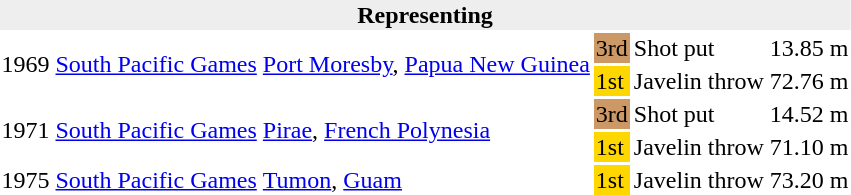<table>
<tr>
<th bgcolor="#eeeeee" colspan="6">Representing </th>
</tr>
<tr>
<td rowspan=2>1969</td>
<td rowspan=2><a href='#'>South Pacific Games</a></td>
<td rowspan=2><a href='#'>Port Moresby</a>, <a href='#'>Papua New Guinea</a></td>
<td bgcolor=cc9966>3rd</td>
<td>Shot put</td>
<td>13.85 m</td>
</tr>
<tr>
<td bgcolor=gold>1st</td>
<td>Javelin throw</td>
<td>72.76 m</td>
</tr>
<tr>
<td rowspan=2>1971</td>
<td rowspan=2><a href='#'>South Pacific Games</a></td>
<td rowspan=2><a href='#'>Pirae</a>, <a href='#'>French Polynesia</a></td>
<td bgcolor=cc9966>3rd</td>
<td>Shot put</td>
<td>14.52 m</td>
</tr>
<tr>
<td bgcolor=gold>1st</td>
<td>Javelin throw</td>
<td>71.10 m</td>
</tr>
<tr>
<td>1975</td>
<td><a href='#'>South Pacific Games</a></td>
<td><a href='#'>Tumon</a>, <a href='#'>Guam</a></td>
<td bgcolor=gold>1st</td>
<td>Javelin throw</td>
<td>73.20 m</td>
</tr>
</table>
